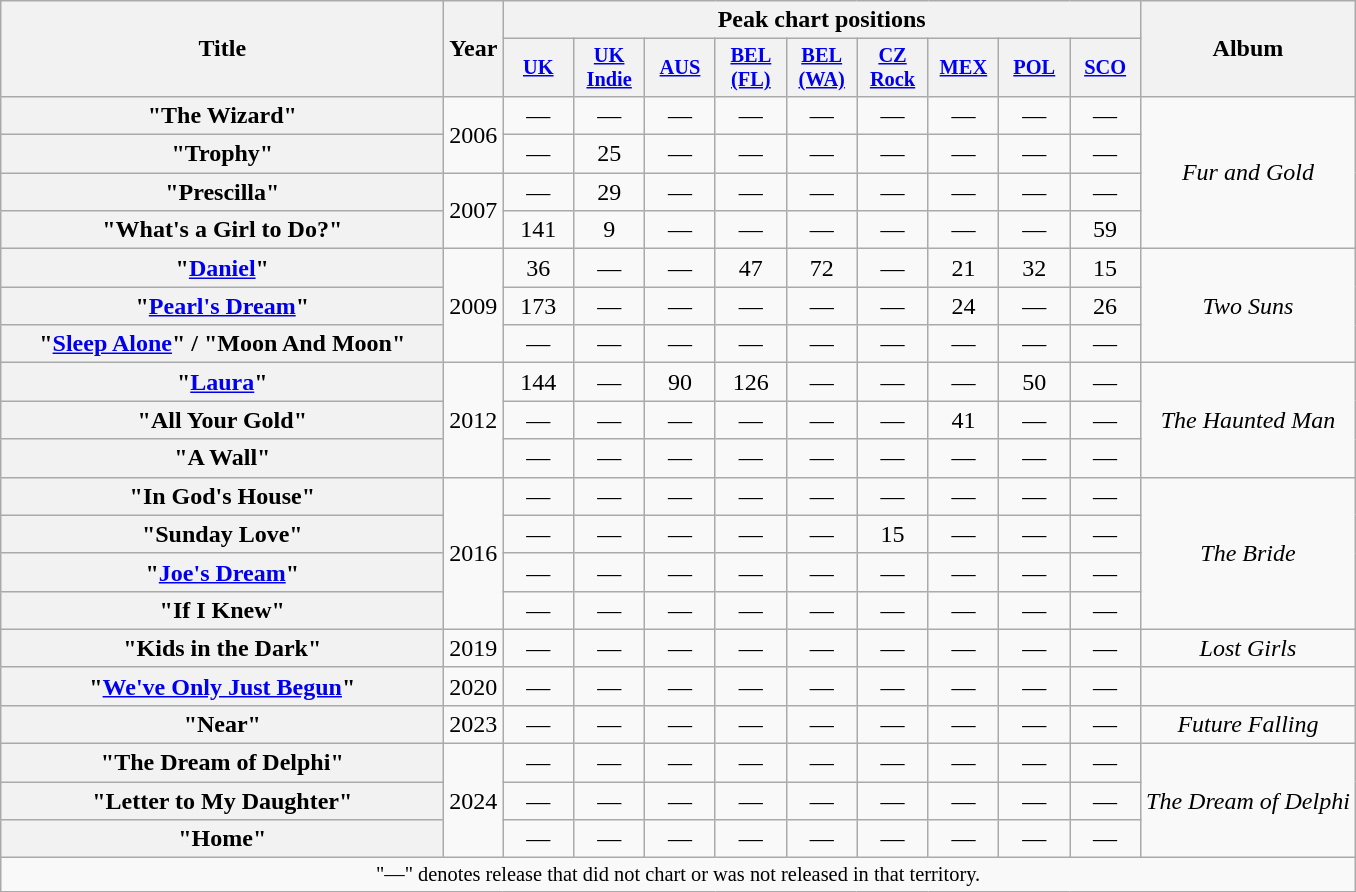<table class="wikitable plainrowheaders" style="text-align:center;">
<tr>
<th scope="col" rowspan="2" style="width:18em;">Title</th>
<th scope="col" rowspan="2">Year</th>
<th scope="col" colspan="9">Peak chart positions</th>
<th scope="col" rowspan="2">Album</th>
</tr>
<tr>
<th scope="col" style="width:3em;font-size:85%;"><a href='#'>UK</a><br></th>
<th scope="col" style="width:3em;font-size:85%;"><a href='#'>UK<br>Indie</a><br></th>
<th scope="col" style="width:3em;font-size:85%;"><a href='#'>AUS</a><br></th>
<th scope="col" style="width:3em;font-size:85%;"><a href='#'>BEL<br>(FL)</a><br></th>
<th scope="col" style="width:3em;font-size:85%;"><a href='#'>BEL<br>(WA)</a><br></th>
<th scope="col" style="width:3em;font-size:85%;"><a href='#'>CZ<br>Rock</a><br></th>
<th scope="col" style="width:3em;font-size:85%;"><a href='#'>MEX</a><br></th>
<th scope="col" style="width:3em;font-size:85%;"><a href='#'>POL</a><br></th>
<th scope="col" style="width:3em;font-size:85%;"><a href='#'>SCO</a><br></th>
</tr>
<tr>
<th scope="row">"The Wizard"</th>
<td rowspan="2">2006</td>
<td>—</td>
<td>—</td>
<td>—</td>
<td>—</td>
<td>—</td>
<td>—</td>
<td>—</td>
<td>—</td>
<td>—</td>
<td rowspan="4"><em>Fur and Gold</em></td>
</tr>
<tr>
<th scope="row">"Trophy"</th>
<td>—</td>
<td>25</td>
<td>—</td>
<td>—</td>
<td>—</td>
<td>—</td>
<td>—</td>
<td>—</td>
<td>—</td>
</tr>
<tr>
<th scope="row">"Prescilla"</th>
<td rowspan="2">2007</td>
<td>—</td>
<td>29</td>
<td>—</td>
<td>—</td>
<td>—</td>
<td>—</td>
<td>—</td>
<td>—</td>
<td>—</td>
</tr>
<tr>
<th scope="row">"What's a Girl to Do?"</th>
<td>141</td>
<td>9</td>
<td>—</td>
<td>—</td>
<td>—</td>
<td>—</td>
<td>—</td>
<td>—</td>
<td>59</td>
</tr>
<tr>
<th scope="row">"<a href='#'>Daniel</a>"</th>
<td rowspan="3">2009</td>
<td>36</td>
<td>—</td>
<td>—</td>
<td>47</td>
<td>72</td>
<td>—</td>
<td>21</td>
<td>32</td>
<td>15</td>
<td rowspan="3"><em>Two Suns</em></td>
</tr>
<tr>
<th scope="row">"<a href='#'>Pearl's Dream</a>"</th>
<td>173</td>
<td>—</td>
<td>—</td>
<td>—</td>
<td>—</td>
<td>—</td>
<td>24</td>
<td>—</td>
<td>26</td>
</tr>
<tr>
<th scope="row">"<a href='#'>Sleep Alone</a>" / "Moon And Moon"</th>
<td>—</td>
<td>—</td>
<td>—</td>
<td>—</td>
<td>—</td>
<td>—</td>
<td>—</td>
<td>—</td>
<td>—</td>
</tr>
<tr>
<th scope="row">"<a href='#'>Laura</a>"</th>
<td rowspan="3">2012</td>
<td>144</td>
<td>—</td>
<td>90</td>
<td>126</td>
<td>—</td>
<td>—</td>
<td>—</td>
<td>50</td>
<td>—</td>
<td rowspan="3"><em>The Haunted Man</em></td>
</tr>
<tr>
<th scope="row">"All Your Gold"</th>
<td>—</td>
<td>—</td>
<td>—</td>
<td>—</td>
<td>—</td>
<td>—</td>
<td>41</td>
<td>—</td>
<td>—</td>
</tr>
<tr>
<th scope="row">"A Wall"</th>
<td>—</td>
<td>—</td>
<td>—</td>
<td>—</td>
<td>—</td>
<td>—</td>
<td>—</td>
<td>—</td>
<td>—</td>
</tr>
<tr>
<th scope="row">"In God's House"</th>
<td rowspan="4">2016</td>
<td>—</td>
<td>—</td>
<td>—</td>
<td>—</td>
<td>—</td>
<td>—</td>
<td>—</td>
<td>—</td>
<td>—</td>
<td rowspan="4"><em>The Bride</em></td>
</tr>
<tr>
<th scope="row">"Sunday Love"</th>
<td>—</td>
<td>—</td>
<td>—</td>
<td>—</td>
<td>—</td>
<td>15</td>
<td>—</td>
<td>—</td>
<td>—</td>
</tr>
<tr>
<th scope="row">"<a href='#'>Joe's Dream</a>"</th>
<td>—</td>
<td>—</td>
<td>—</td>
<td>—</td>
<td>—</td>
<td>—</td>
<td>—</td>
<td>—</td>
<td>—</td>
</tr>
<tr>
<th scope="row">"If I Knew"</th>
<td>—</td>
<td>—</td>
<td>—</td>
<td>—</td>
<td>—</td>
<td>—</td>
<td>—</td>
<td>—</td>
<td>—</td>
</tr>
<tr>
<th scope="row">"Kids in the Dark"</th>
<td>2019</td>
<td>—</td>
<td>—</td>
<td>—</td>
<td>—</td>
<td>—</td>
<td>—</td>
<td>—</td>
<td>—</td>
<td>—</td>
<td><em>Lost Girls</em></td>
</tr>
<tr>
<th scope="row">"<a href='#'>We've Only Just Begun</a>"</th>
<td>2020</td>
<td>—</td>
<td>—</td>
<td>—</td>
<td>—</td>
<td>—</td>
<td>—</td>
<td>—</td>
<td>—</td>
<td>—</td>
<td></td>
</tr>
<tr>
<th scope="row">"Near"<br></th>
<td>2023</td>
<td>—</td>
<td>—</td>
<td>—</td>
<td>—</td>
<td>—</td>
<td>—</td>
<td>—</td>
<td>—</td>
<td>—</td>
<td><em>Future Falling</em></td>
</tr>
<tr>
<th scope="row">"The Dream of Delphi"</th>
<td rowspan=3>2024</td>
<td>—</td>
<td>—</td>
<td>—</td>
<td>—</td>
<td>—</td>
<td>—</td>
<td>—</td>
<td>—</td>
<td>—</td>
<td rowspan=3><em>The Dream of Delphi</em></td>
</tr>
<tr>
<th scope="row">"Letter to My Daughter"</th>
<td>—</td>
<td>—</td>
<td>—</td>
<td>—</td>
<td>—</td>
<td>—</td>
<td>—</td>
<td>—</td>
<td>—</td>
</tr>
<tr>
<th scope="row">"Home"</th>
<td>—</td>
<td>—</td>
<td>—</td>
<td>—</td>
<td>—</td>
<td>—</td>
<td>—</td>
<td>—</td>
<td>—</td>
</tr>
<tr>
<td colspan="18" style="font-size:85%">"—" denotes release that did not chart or was not released in that territory.</td>
</tr>
</table>
